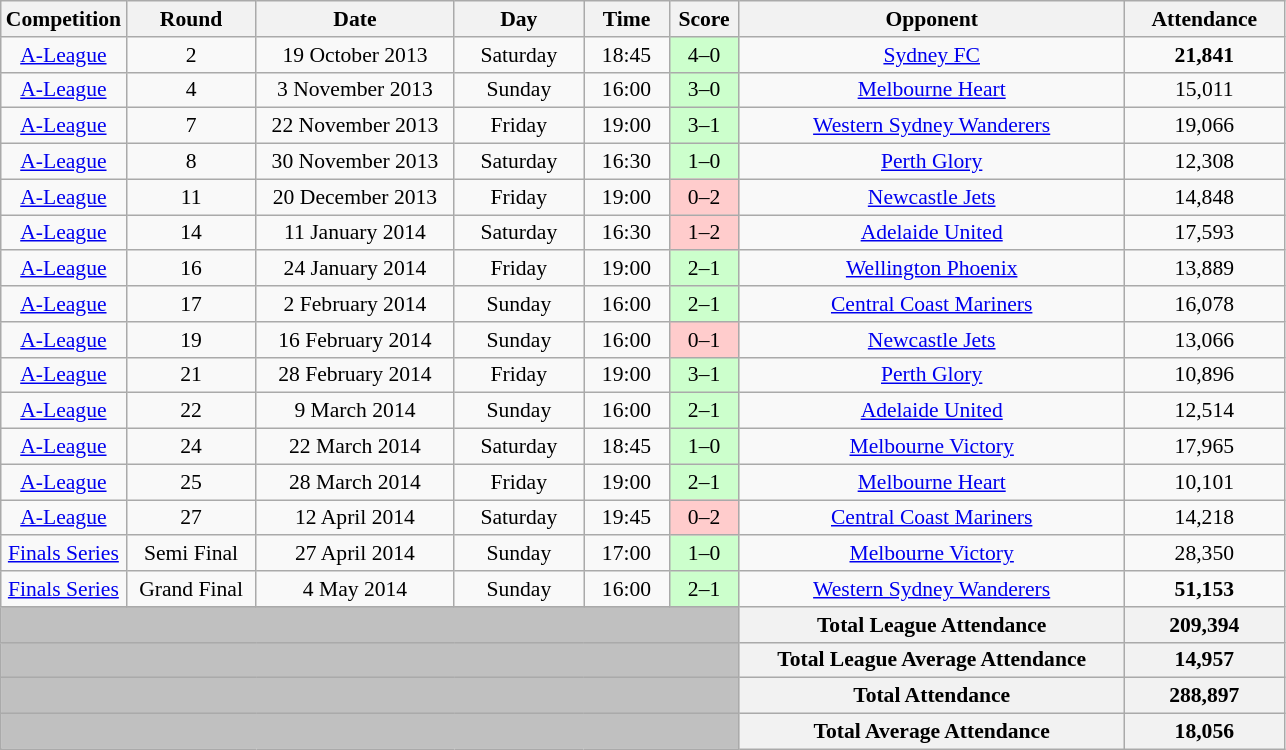<table class="wikitable sortable" style="text-align:center; font-size:90%">
<tr>
<th width=60>Competition</th>
<th width=80>Round</th>
<th width=125>Date</th>
<th width=80>Day</th>
<th width=50>Time</th>
<th width=40>Score</th>
<th width=250>Opponent</th>
<th width=100>Attendance</th>
</tr>
<tr>
<td><a href='#'>A-League</a></td>
<td>2</td>
<td>19 October 2013</td>
<td>Saturday</td>
<td>18:45</td>
<td style="background:#CCFFCC;">4–0</td>
<td><a href='#'>Sydney FC</a></td>
<td><strong>21,841</strong></td>
</tr>
<tr>
<td><a href='#'>A-League</a></td>
<td>4</td>
<td>3 November 2013</td>
<td>Sunday</td>
<td>16:00</td>
<td style="background:#CCFFCC;">3–0</td>
<td><a href='#'>Melbourne Heart</a></td>
<td>15,011</td>
</tr>
<tr>
<td><a href='#'>A-League</a></td>
<td>7</td>
<td>22 November 2013</td>
<td>Friday</td>
<td>19:00</td>
<td style="background:#CCFFCC;">3–1</td>
<td><a href='#'>Western Sydney Wanderers</a></td>
<td>19,066</td>
</tr>
<tr>
<td><a href='#'>A-League</a></td>
<td>8</td>
<td>30 November 2013</td>
<td>Saturday</td>
<td>16:30</td>
<td style="background:#CCFFCC;">1–0</td>
<td><a href='#'>Perth Glory</a></td>
<td>12,308</td>
</tr>
<tr>
<td><a href='#'>A-League</a></td>
<td>11</td>
<td>20 December 2013</td>
<td>Friday</td>
<td>19:00</td>
<td style="background:#FFCCCC;">0–2</td>
<td><a href='#'>Newcastle Jets</a></td>
<td>14,848</td>
</tr>
<tr>
<td><a href='#'>A-League</a></td>
<td>14</td>
<td>11 January 2014</td>
<td>Saturday</td>
<td>16:30</td>
<td style="background:#FFCCCC;">1–2</td>
<td><a href='#'>Adelaide United</a></td>
<td>17,593</td>
</tr>
<tr>
<td><a href='#'>A-League</a></td>
<td>16</td>
<td>24 January 2014</td>
<td>Friday</td>
<td>19:00</td>
<td style="background:#CCFFCC;">2–1</td>
<td><a href='#'>Wellington Phoenix</a></td>
<td>13,889</td>
</tr>
<tr>
<td><a href='#'>A-League</a></td>
<td>17</td>
<td>2 February 2014</td>
<td>Sunday</td>
<td>16:00</td>
<td style="background:#CCFFCC;">2–1</td>
<td><a href='#'>Central Coast Mariners</a></td>
<td>16,078</td>
</tr>
<tr>
<td><a href='#'>A-League</a></td>
<td>19</td>
<td>16 February 2014</td>
<td>Sunday</td>
<td>16:00</td>
<td style="background:#FFCCCC;">0–1</td>
<td><a href='#'>Newcastle Jets</a></td>
<td>13,066</td>
</tr>
<tr>
<td><a href='#'>A-League</a></td>
<td>21</td>
<td>28 February 2014</td>
<td>Friday</td>
<td>19:00</td>
<td style="background:#CCFFCC;">3–1</td>
<td><a href='#'>Perth Glory</a></td>
<td>10,896</td>
</tr>
<tr>
<td><a href='#'>A-League</a></td>
<td>22</td>
<td>9 March 2014</td>
<td>Sunday</td>
<td>16:00</td>
<td style="background:#CCFFCC;">2–1</td>
<td><a href='#'>Adelaide United</a></td>
<td>12,514</td>
</tr>
<tr>
<td><a href='#'>A-League</a></td>
<td>24</td>
<td>22 March 2014</td>
<td>Saturday</td>
<td>18:45</td>
<td style="background:#CCFFCC;">1–0</td>
<td><a href='#'>Melbourne Victory</a></td>
<td>17,965</td>
</tr>
<tr>
<td><a href='#'>A-League</a></td>
<td>25</td>
<td>28 March 2014</td>
<td>Friday</td>
<td>19:00</td>
<td style="background:#CCFFCC;">2–1</td>
<td><a href='#'>Melbourne Heart</a></td>
<td>10,101</td>
</tr>
<tr>
<td><a href='#'>A-League</a></td>
<td>27</td>
<td>12 April 2014</td>
<td>Saturday</td>
<td>19:45</td>
<td style="background:#FFCCCC;">0–2</td>
<td><a href='#'>Central Coast Mariners</a></td>
<td>14,218</td>
</tr>
<tr>
<td><a href='#'>Finals Series</a></td>
<td>Semi Final</td>
<td>27 April 2014</td>
<td>Sunday</td>
<td>17:00</td>
<td style="background:#CCFFCC;">1–0</td>
<td><a href='#'>Melbourne Victory</a></td>
<td>28,350</td>
</tr>
<tr>
<td><a href='#'>Finals Series</a></td>
<td>Grand Final</td>
<td>4 May 2014</td>
<td>Sunday</td>
<td>16:00</td>
<td style="background:#CCFFCC;">2–1</td>
<td><a href='#'>Western Sydney Wanderers</a></td>
<td><strong>51,153</strong></td>
</tr>
<tr>
<th colspan="6" style="background:silver;"></th>
<th><strong>Total League Attendance</strong></th>
<th><strong>209,394</strong></th>
</tr>
<tr>
<th colspan="6" style="background:silver;"></th>
<th><strong>Total League Average Attendance</strong></th>
<th><strong>14,957</strong></th>
</tr>
<tr>
<th colspan="6" style="background:silver;"></th>
<th><strong>Total Attendance</strong></th>
<th><strong>288,897</strong></th>
</tr>
<tr>
<th colspan="6" style="background:silver;"></th>
<th><strong>Total Average Attendance</strong></th>
<th><strong>18,056</strong></th>
</tr>
</table>
